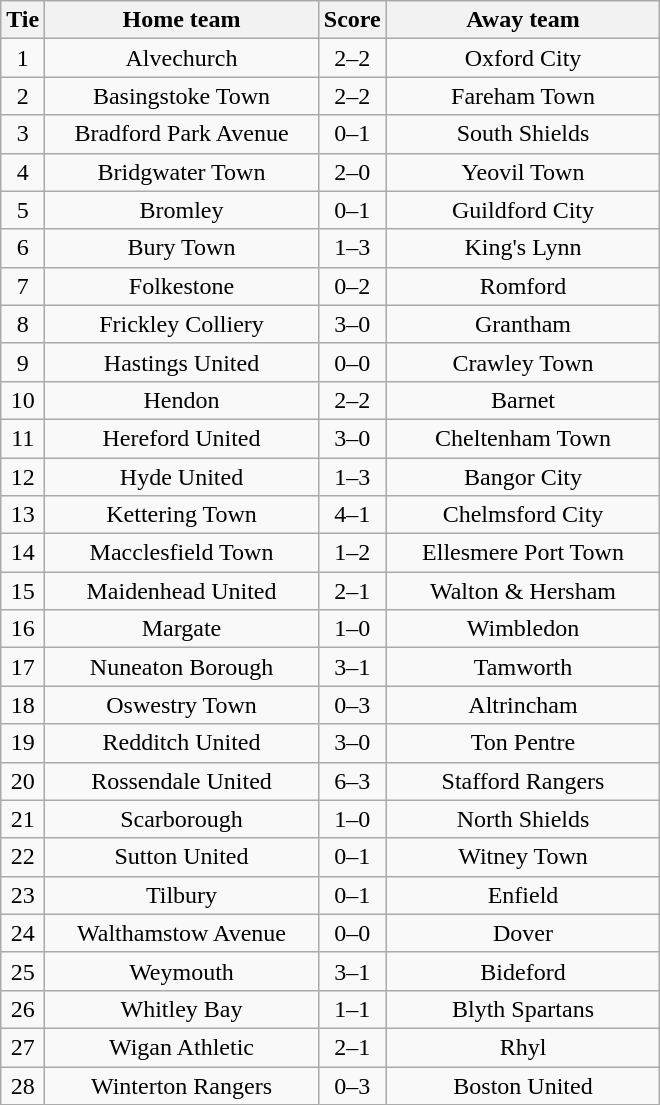<table class="wikitable" style="text-align:center;">
<tr>
<th width=20>Tie</th>
<th width=175>Home team</th>
<th width=20>Score</th>
<th width=175>Away team</th>
</tr>
<tr>
<td>1</td>
<td>Alvechurch</td>
<td>2–2</td>
<td>Oxford City</td>
</tr>
<tr>
<td>2</td>
<td>Basingstoke Town</td>
<td>2–2</td>
<td>Fareham Town</td>
</tr>
<tr>
<td>3</td>
<td>Bradford Park Avenue</td>
<td>0–1</td>
<td>South Shields</td>
</tr>
<tr>
<td>4</td>
<td>Bridgwater Town</td>
<td>2–0</td>
<td>Yeovil Town</td>
</tr>
<tr>
<td>5</td>
<td>Bromley</td>
<td>0–1</td>
<td>Guildford City</td>
</tr>
<tr>
<td>6</td>
<td>Bury Town</td>
<td>1–3</td>
<td>King's Lynn</td>
</tr>
<tr>
<td>7</td>
<td>Folkestone</td>
<td>0–2</td>
<td>Romford</td>
</tr>
<tr>
<td>8</td>
<td>Frickley Colliery</td>
<td>3–0</td>
<td>Grantham</td>
</tr>
<tr>
<td>9</td>
<td>Hastings United</td>
<td>0–0</td>
<td>Crawley Town</td>
</tr>
<tr>
<td>10</td>
<td>Hendon</td>
<td>2–2</td>
<td>Barnet</td>
</tr>
<tr>
<td>11</td>
<td>Hereford United</td>
<td>3–0</td>
<td>Cheltenham Town</td>
</tr>
<tr>
<td>12</td>
<td>Hyde United</td>
<td>1–3</td>
<td>Bangor City</td>
</tr>
<tr>
<td>13</td>
<td>Kettering Town</td>
<td>4–1</td>
<td>Chelmsford City</td>
</tr>
<tr>
<td>14</td>
<td>Macclesfield Town</td>
<td>1–2</td>
<td>Ellesmere Port Town</td>
</tr>
<tr>
<td>15</td>
<td>Maidenhead United</td>
<td>2–1</td>
<td>Walton & Hersham</td>
</tr>
<tr>
<td>16</td>
<td>Margate</td>
<td>1–0</td>
<td>Wimbledon</td>
</tr>
<tr>
<td>17</td>
<td>Nuneaton Borough</td>
<td>3–1</td>
<td>Tamworth</td>
</tr>
<tr>
<td>18</td>
<td>Oswestry Town</td>
<td>0–3</td>
<td>Altrincham</td>
</tr>
<tr>
<td>19</td>
<td>Redditch United</td>
<td>3–0</td>
<td>Ton Pentre</td>
</tr>
<tr>
<td>20</td>
<td>Rossendale United</td>
<td>6–3</td>
<td>Stafford Rangers</td>
</tr>
<tr>
<td>21</td>
<td>Scarborough</td>
<td>1–0</td>
<td>North Shields</td>
</tr>
<tr>
<td>22</td>
<td>Sutton United</td>
<td>0–1</td>
<td>Witney Town</td>
</tr>
<tr>
<td>23</td>
<td>Tilbury</td>
<td>0–1</td>
<td>Enfield</td>
</tr>
<tr>
<td>24</td>
<td>Walthamstow Avenue</td>
<td>0–0</td>
<td>Dover</td>
</tr>
<tr>
<td>25</td>
<td>Weymouth</td>
<td>3–1</td>
<td>Bideford</td>
</tr>
<tr>
<td>26</td>
<td>Whitley Bay</td>
<td>1–1</td>
<td>Blyth Spartans</td>
</tr>
<tr>
<td>27</td>
<td>Wigan Athletic</td>
<td>2–1</td>
<td>Rhyl</td>
</tr>
<tr>
<td>28</td>
<td>Winterton Rangers</td>
<td>0–3</td>
<td>Boston United</td>
</tr>
</table>
